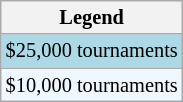<table class="wikitable" style="font-size:85%">
<tr>
<th>Legend</th>
</tr>
<tr style="background:lightblue;">
<td>$25,000 tournaments</td>
</tr>
<tr style="background:#f0f8ff;">
<td>$10,000 tournaments</td>
</tr>
</table>
